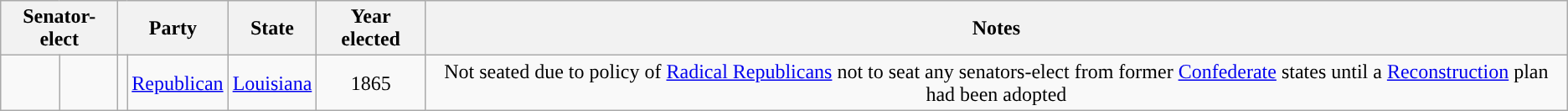<table class="wikitable sortable" style="text-align:center">
<tr>
<th colspan=2>Senator-elect</th>
<th colspan=2>Party</th>
<th>State</th>
<th>Year elected</th>
<th>Notes</th>
</tr>
<tr>
<td data-sort-value="Hahn, Michael"></td>
<td><strong></strong><br></td>
<td style="background-color:"></td>
<td><a href='#'>Republican</a></td>
<td><a href='#'>Louisiana</a></td>
<td>1865</td>
<td>Not seated due to policy of <a href='#'>Radical Republicans</a> not to seat any senators-elect from former <a href='#'>Confederate</a> states until a <a href='#'>Reconstruction</a> plan had been adopted</td>
</tr>
</table>
